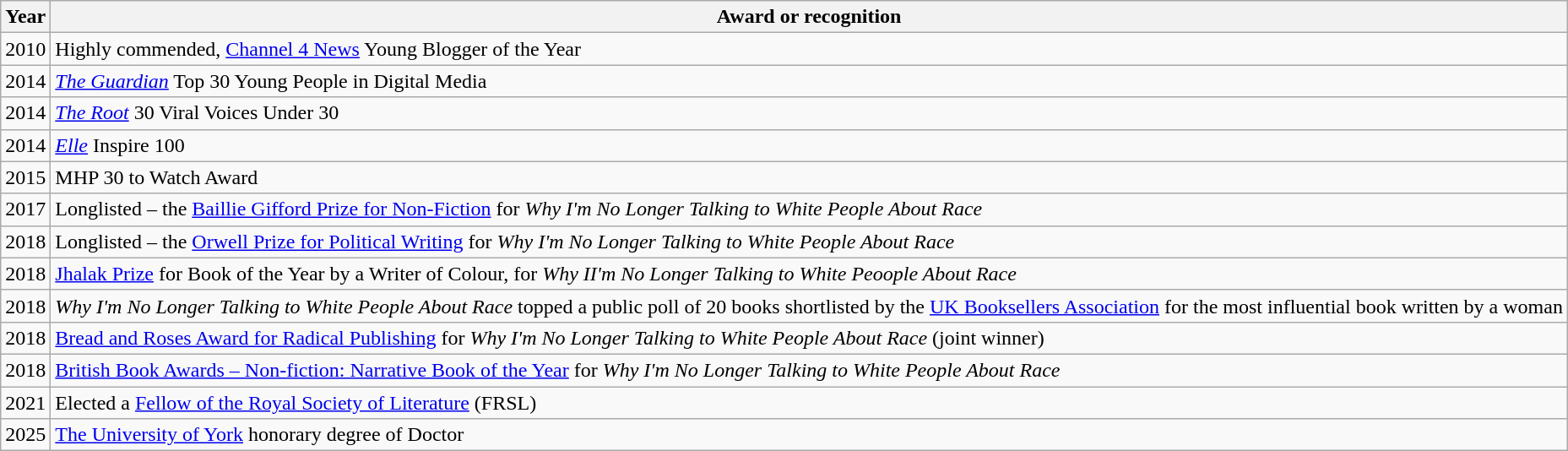<table class="wikitable">
<tr>
<th>Year</th>
<th>Award or recognition</th>
</tr>
<tr>
<td>2010</td>
<td>Highly commended, <a href='#'>Channel 4 News</a> Young Blogger of the Year</td>
</tr>
<tr>
<td>2014</td>
<td><em><a href='#'>The Guardian</a></em> Top 30 Young People in Digital Media</td>
</tr>
<tr>
<td>2014</td>
<td><em><a href='#'>The Root</a></em> 30 Viral Voices Under 30</td>
</tr>
<tr>
<td>2014</td>
<td><em><a href='#'>Elle</a></em> Inspire 100</td>
</tr>
<tr>
<td>2015</td>
<td>MHP 30 to Watch Award</td>
</tr>
<tr>
<td>2017</td>
<td>Longlisted – the <a href='#'>Baillie Gifford Prize for Non-Fiction</a> for <em>Why I'm No Longer Talking to White People About Race</em></td>
</tr>
<tr>
<td>2018</td>
<td>Longlisted – the <a href='#'>Orwell Prize for Political Writing</a> for <em>Why I'm No Longer Talking to White People About Race</em></td>
</tr>
<tr>
<td>2018</td>
<td><a href='#'>Jhalak Prize</a> for Book of the Year by a Writer of Colour, for <em>Why II'm No Longer Talking to White Peoople About Race</em></td>
</tr>
<tr>
<td>2018</td>
<td><em>Why I'm No Longer Talking to White People About Race</em> topped a public poll of 20 books shortlisted by the <a href='#'>UK Booksellers Association</a> for the most influential book written by a woman</td>
</tr>
<tr>
<td>2018</td>
<td><a href='#'>Bread and Roses Award for Radical Publishing</a> for <em>Why I'm No Longer Talking to White People About Race</em> (joint winner)</td>
</tr>
<tr>
<td>2018</td>
<td><a href='#'>British Book Awards – Non-fiction: Narrative Book of the Year</a> for <em>Why I'm No Longer Talking to White People About Race</em></td>
</tr>
<tr>
<td>2021</td>
<td>Elected a <a href='#'>Fellow of the Royal Society of Literature</a> (FRSL)</td>
</tr>
<tr>
<td>2025</td>
<td><a href='#'>The University of York</a> honorary degree of Doctor</td>
</tr>
</table>
